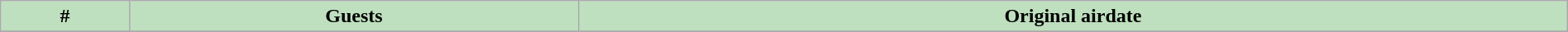<table class="wikitable plainrowheaders" style="background:#fff; width:100%;">
<tr>
<th style="background: #bfe0bf;">#</th>
<th style="background: #bfe0bf;">Guests</th>
<th style="background: #bfe0bf;">Original airdate</th>
</tr>
<tr>
</tr>
</table>
